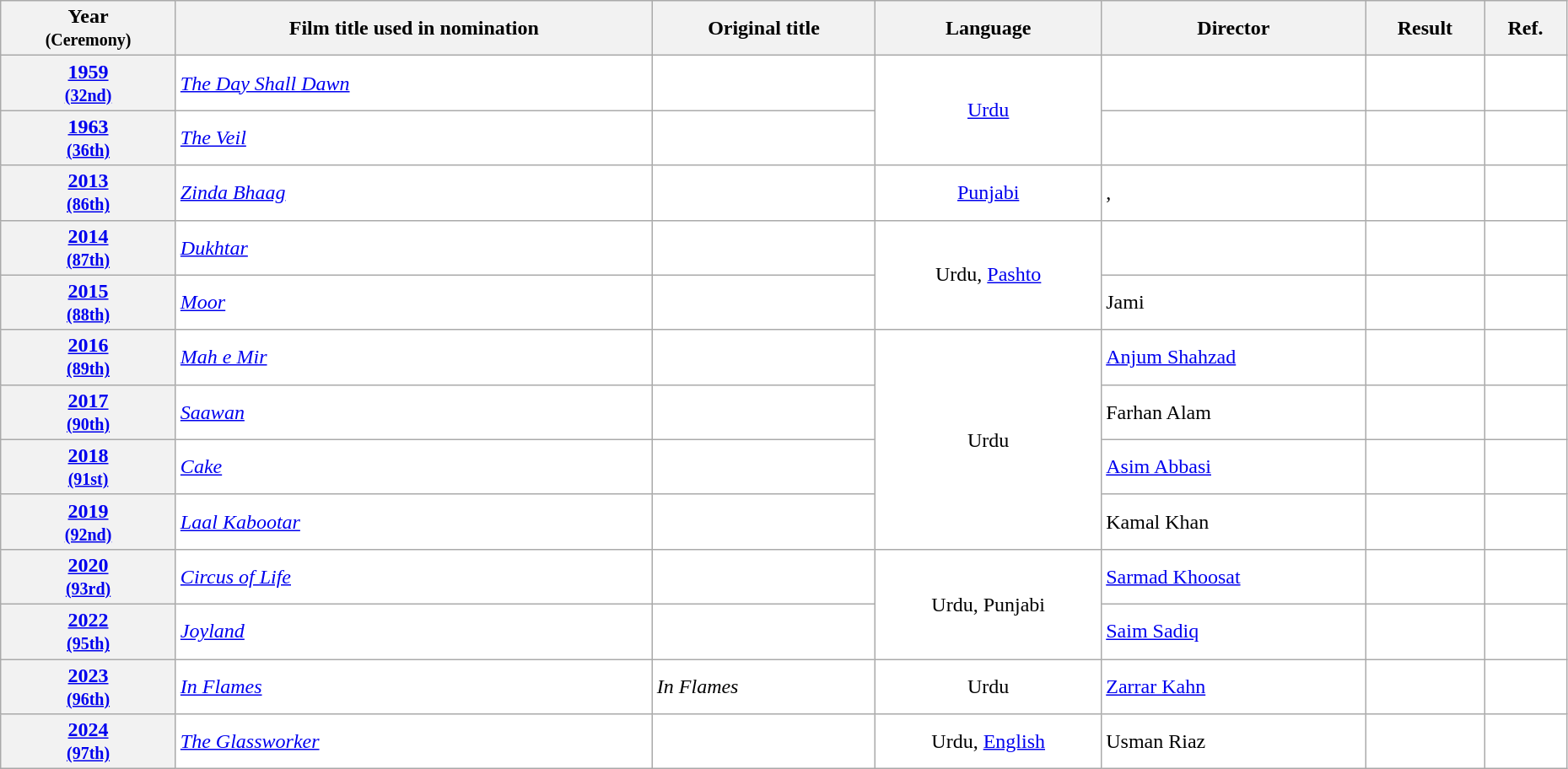<table class="wikitable sortable" width="98%" style="background:#ffffff;">
<tr>
<th>Year<br><small>(Ceremony)</small></th>
<th>Film title used in nomination</th>
<th>Original title</th>
<th>Language</th>
<th>Director</th>
<th>Result</th>
<th>Ref.</th>
</tr>
<tr>
<th align="center"><a href='#'>1959</a><br><small><a href='#'>(32nd)</a></small></th>
<td><em><a href='#'>The Day Shall Dawn</a></em></td>
<td></td>
<td rowspan="2" align="center"><a href='#'>Urdu</a></td>
<td></td>
<td></td>
<td align="center"></td>
</tr>
<tr>
<th align="center"><a href='#'>1963</a><br><small><a href='#'>(36th)</a></small></th>
<td><em><a href='#'>The Veil</a></em></td>
<td></td>
<td></td>
<td></td>
<td align="center"></td>
</tr>
<tr>
<th align="center"><a href='#'>2013</a><br><small><a href='#'>(86th)</a></small></th>
<td><em><a href='#'>Zinda Bhaag</a></em></td>
<td></td>
<td align="center"><a href='#'>Punjabi</a></td>
<td>, </td>
<td></td>
<td align="center"></td>
</tr>
<tr>
<th align="center"><a href='#'>2014</a><br><small><a href='#'>(87th)</a></small></th>
<td><em><a href='#'>Dukhtar</a></em></td>
<td></td>
<td rowspan="2" align="center">Urdu, <a href='#'>Pashto</a></td>
<td></td>
<td></td>
<td align="center"></td>
</tr>
<tr>
<th align="center"><a href='#'>2015</a><br><small><a href='#'>(88th)</a></small></th>
<td><em><a href='#'>Moor</a></em></td>
<td></td>
<td>Jami</td>
<td></td>
<td align="center"></td>
</tr>
<tr>
<th align="center"><a href='#'>2016</a><br><small><a href='#'>(89th)</a></small></th>
<td><em><a href='#'>Mah e Mir</a></em></td>
<td></td>
<td rowspan="4" align="center">Urdu</td>
<td><a href='#'>Anjum Shahzad</a></td>
<td></td>
<td align="center"></td>
</tr>
<tr>
<th align="center"><a href='#'>2017</a><br><small><a href='#'>(90th)</a></small></th>
<td><em><a href='#'>Saawan</a></em></td>
<td></td>
<td>Farhan Alam</td>
<td></td>
<td align="center"></td>
</tr>
<tr>
<th align="center"><a href='#'>2018</a><br><small><a href='#'>(91st)</a></small></th>
<td><em><a href='#'>Cake</a></em></td>
<td></td>
<td><a href='#'>Asim Abbasi</a></td>
<td></td>
<td align="center"></td>
</tr>
<tr>
<th align="center"><a href='#'>2019</a><br><small><a href='#'>(92nd)</a></small></th>
<td><em><a href='#'>Laal Kabootar</a></em></td>
<td></td>
<td>Kamal Khan</td>
<td></td>
<td align="center"></td>
</tr>
<tr>
<th align="center"><a href='#'>2020</a><br><small><a href='#'>(93rd)</a></small></th>
<td><em><a href='#'>Circus of Life</a></em></td>
<td></td>
<td rowspan="2" align="center">Urdu, Punjabi</td>
<td><a href='#'>Sarmad Khoosat</a></td>
<td></td>
<td align="center"></td>
</tr>
<tr>
<th align="center"><a href='#'>2022</a><br><small><a href='#'>(95th)</a></small></th>
<td><em><a href='#'>Joyland</a></em></td>
<td><em></em></td>
<td><a href='#'>Saim Sadiq</a></td>
<td></td>
<td align="center"></td>
</tr>
<tr>
<th align="center"><a href='#'>2023</a><br><small><a href='#'>(96th)</a></small></th>
<td><em><a href='#'>In Flames</a></em></td>
<td><em>In Flames</em></td>
<td align="center">Urdu</td>
<td><a href='#'>Zarrar Kahn</a></td>
<td></td>
<td align="center"></td>
</tr>
<tr>
<th><a href='#'>2024</a><br><small><a href='#'>(97th)</a></small></th>
<td><em><a href='#'>The Glassworker</a></em></td>
<td></td>
<td align="center">Urdu, <a href='#'>English</a></td>
<td>Usman Riaz</td>
<td></td>
<td align="center"></td>
</tr>
</table>
